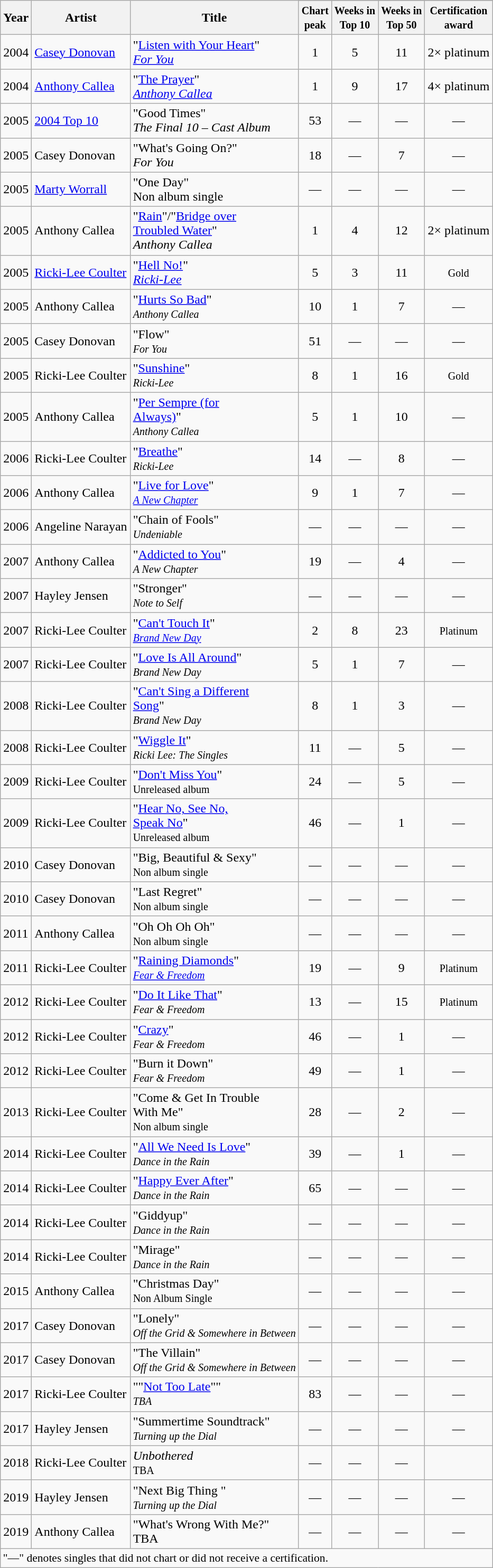<table class="wikitable">
<tr>
<th rowspan="2">Year</th>
<th rowspan="2">Artist</th>
<th rowspan="2">Title</th>
</tr>
<tr>
<th><small>Chart<br>peak</small></th>
<th><small>Weeks in<br>Top 10</small></th>
<th><small>Weeks in<br>Top 50</small></th>
<th><small>Certification<br>award</small></th>
</tr>
<tr>
<td>2004</td>
<td><a href='#'>Casey Donovan</a></td>
<td>"<a href='#'>Listen with Your Heart</a>"<br><em><a href='#'>For You</a></em></td>
<td style="text-align:center;">1</td>
<td style="text-align:center;">5</td>
<td style="text-align:center;">11</td>
<td style="text-align:center;">2× platinum</td>
</tr>
<tr>
<td>2004</td>
<td><a href='#'>Anthony Callea</a></td>
<td>"<a href='#'>The Prayer</a>"<br><em><a href='#'>Anthony Callea</a></em></td>
<td style="text-align:center;">1</td>
<td style="text-align:center;">9</td>
<td style="text-align:center;">17</td>
<td style="text-align:center;">4× platinum</td>
</tr>
<tr>
<td>2005</td>
<td><a href='#'>2004 Top 10</a></td>
<td>"Good Times"<br><em>The Final 10 – Cast Album</em></td>
<td style="text-align:center;">53</td>
<td style="text-align:center;">—</td>
<td style="text-align:center;">—</td>
<td style="text-align:center;">—</td>
</tr>
<tr>
<td>2005</td>
<td>Casey Donovan</td>
<td>"What's Going On?"<br><em>For You</em></td>
<td style="text-align:center;">18</td>
<td style="text-align:center;">—</td>
<td style="text-align:center;">7</td>
<td style="text-align:center;">—</td>
</tr>
<tr>
<td>2005</td>
<td><a href='#'>Marty Worrall</a></td>
<td>"One Day"<br>Non album single</td>
<td style="text-align:center;">—</td>
<td style="text-align:center;">—</td>
<td style="text-align:center;">—</td>
<td style="text-align:center;">—</td>
</tr>
<tr>
<td>2005</td>
<td>Anthony Callea</td>
<td>"<a href='#'>Rain</a>"/"<a href='#'>Bridge over <br>Troubled Water</a>"<br><em>Anthony Callea</em></td>
<td style="text-align:center;">1</td>
<td style="text-align:center;">4</td>
<td style="text-align:center;">12</td>
<td style="text-align:center;">2× platinum</td>
</tr>
<tr>
<td>2005</td>
<td><a href='#'>Ricki-Lee Coulter</a></td>
<td>"<a href='#'>Hell No!</a>"<br><em><a href='#'>Ricki-Lee</a></em></td>
<td style="text-align:center;">5</td>
<td style="text-align:center;">3</td>
<td style="text-align:center;">11</td>
<td style="text-align:center;"><small>Gold</small></td>
</tr>
<tr>
<td>2005</td>
<td>Anthony Callea</td>
<td>"<a href='#'>Hurts So Bad</a>"<br><small><em>Anthony Callea</em></small></td>
<td style="text-align:center;">10</td>
<td style="text-align:center;">1</td>
<td style="text-align:center;">7</td>
<td style="text-align:center;">—</td>
</tr>
<tr>
<td>2005</td>
<td>Casey Donovan</td>
<td>"Flow"<br><small><em>For You</em></small></td>
<td style="text-align:center;">51</td>
<td style="text-align:center;">—</td>
<td style="text-align:center;">—</td>
<td style="text-align:center;">—</td>
</tr>
<tr>
<td>2005</td>
<td>Ricki-Lee Coulter</td>
<td>"<a href='#'>Sunshine</a>"<br><small><em>Ricki-Lee</em></small></td>
<td style="text-align:center;">8</td>
<td style="text-align:center;">1</td>
<td style="text-align:center;">16</td>
<td style="text-align:center;"><small>Gold</small></td>
</tr>
<tr>
<td>2005</td>
<td>Anthony Callea</td>
<td>"<a href='#'>Per Sempre (for <br>Always)</a>"<br><small><em>Anthony Callea</em></small></td>
<td style="text-align:center;">5</td>
<td style="text-align:center;">1</td>
<td style="text-align:center;">10</td>
<td style="text-align:center;">—</td>
</tr>
<tr>
<td>2006</td>
<td>Ricki-Lee Coulter</td>
<td>"<a href='#'>Breathe</a>"<br><small><em>Ricki-Lee</em></small></td>
<td style="text-align:center;">14</td>
<td style="text-align:center;">—</td>
<td style="text-align:center;">8</td>
<td style="text-align:center;">—</td>
</tr>
<tr>
<td>2006</td>
<td>Anthony Callea</td>
<td>"<a href='#'>Live for Love</a>"<br><small><em><a href='#'>A New Chapter</a></em></small></td>
<td style="text-align:center;">9</td>
<td style="text-align:center;">1</td>
<td style="text-align:center;">7</td>
<td style="text-align:center;">—</td>
</tr>
<tr>
<td>2006</td>
<td>Angeline Narayan</td>
<td>"Chain of Fools"<br><small><em>Undeniable</em></small></td>
<td style="text-align:center;">—</td>
<td style="text-align:center;">—</td>
<td style="text-align:center;">—</td>
<td style="text-align:center;">—</td>
</tr>
<tr>
<td>2007</td>
<td>Anthony Callea</td>
<td>"<a href='#'>Addicted to You</a>"<br><small><em>A New Chapter</em></small></td>
<td style="text-align:center;">19</td>
<td style="text-align:center;">—</td>
<td style="text-align:center;">4</td>
<td style="text-align:center;">—</td>
</tr>
<tr>
<td>2007</td>
<td>Hayley Jensen</td>
<td>"Stronger"<br><small><em>Note to Self</em></small></td>
<td style="text-align:center;">—</td>
<td style="text-align:center;">—</td>
<td style="text-align:center;">—</td>
<td style="text-align:center;">—</td>
</tr>
<tr>
<td>2007</td>
<td>Ricki-Lee Coulter</td>
<td>"<a href='#'>Can't Touch It</a>"<br><small> <em><a href='#'>Brand New Day</a></em></small></td>
<td style="text-align:center;">2</td>
<td style="text-align:center;">8</td>
<td style="text-align:center;">23</td>
<td style="text-align:center;"><small>Platinum</small></td>
</tr>
<tr>
<td>2007</td>
<td>Ricki-Lee Coulter</td>
<td>"<a href='#'>Love Is All Around</a>"<br><small><em>Brand New Day</em></small></td>
<td style="text-align:center;">5</td>
<td style="text-align:center;">1</td>
<td style="text-align:center;">7</td>
<td style="text-align:center;">—</td>
</tr>
<tr>
<td>2008</td>
<td>Ricki-Lee Coulter</td>
<td>"<a href='#'>Can't Sing a Different<br>Song</a>"<br><small><em>Brand New Day</em></small></td>
<td style="text-align:center;">8</td>
<td style="text-align:center;">1</td>
<td style="text-align:center;">3</td>
<td style="text-align:center;">—</td>
</tr>
<tr>
<td>2008</td>
<td>Ricki-Lee Coulter</td>
<td>"<a href='#'>Wiggle It</a>"<br> <small><em>Ricki Lee: The Singles</em> </small></td>
<td style="text-align:center;">11</td>
<td style="text-align:center;">—</td>
<td style="text-align:center;">5</td>
<td style="text-align:center;">—</td>
</tr>
<tr>
<td>2009</td>
<td>Ricki-Lee Coulter</td>
<td>"<a href='#'>Don't Miss You</a>" <br><small>Unreleased album</small></td>
<td style="text-align:center;">24</td>
<td style="text-align:center;">—</td>
<td style="text-align:center;">5</td>
<td style="text-align:center;">—</td>
</tr>
<tr>
<td>2009</td>
<td>Ricki-Lee Coulter</td>
<td>"<a href='#'>Hear No, See No, <br>Speak No</a>"<br><small>Unreleased album</small></td>
<td style="text-align:center;">46</td>
<td style="text-align:center;">—</td>
<td style="text-align:center;">1</td>
<td style="text-align:center;">—</td>
</tr>
<tr>
<td>2010</td>
<td>Casey Donovan</td>
<td>"Big, Beautiful & Sexy"<br><small>Non album single</small></td>
<td style="text-align:center;">—</td>
<td style="text-align:center;">—</td>
<td style="text-align:center;">—</td>
<td style="text-align:center;">—</td>
</tr>
<tr>
<td>2010</td>
<td>Casey Donovan</td>
<td>"Last Regret"<br><small>Non album single</small></td>
<td style="text-align:center;">—</td>
<td style="text-align:center;">—</td>
<td style="text-align:center;">—</td>
<td style="text-align:center;">—</td>
</tr>
<tr>
<td>2011</td>
<td>Anthony Callea</td>
<td>"Oh Oh Oh Oh"<br><small>Non album single</small></td>
<td style="text-align:center;">—</td>
<td style="text-align:center;">—</td>
<td style="text-align:center;">—</td>
<td style="text-align:center;">—</td>
</tr>
<tr>
<td>2011</td>
<td>Ricki-Lee Coulter</td>
<td>"<a href='#'>Raining Diamonds</a>" <br><small><em><a href='#'>Fear & Freedom</a></em></small></td>
<td style="text-align:center;">19</td>
<td style="text-align:center;">—</td>
<td style="text-align:center;">9</td>
<td style="text-align:center;"><small>Platinum</small></td>
</tr>
<tr>
<td>2012</td>
<td>Ricki-Lee Coulter</td>
<td>"<a href='#'>Do It Like That</a>"<br><small><em>Fear & Freedom</em></small></td>
<td style="text-align:center;">13</td>
<td style="text-align:center;">—</td>
<td style="text-align:center;">15</td>
<td style="text-align:center;"><small>Platinum</small></td>
</tr>
<tr>
<td>2012</td>
<td>Ricki-Lee Coulter</td>
<td>"<a href='#'>Crazy</a>"<br><small><em>Fear & Freedom</em></small></td>
<td style="text-align:center;">46</td>
<td style="text-align:center;">—</td>
<td style="text-align:center;">1</td>
<td style="text-align:center;">—</td>
</tr>
<tr>
<td>2012</td>
<td>Ricki-Lee Coulter</td>
<td>"Burn it Down"<br><small><em>Fear & Freedom</em></small></td>
<td style="text-align:center;">49</td>
<td style="text-align:center;">—</td>
<td style="text-align:center;">1</td>
<td style="text-align:center;">—</td>
</tr>
<tr>
<td>2013</td>
<td>Ricki-Lee Coulter</td>
<td>"Come & Get In Trouble<br> With Me"<br><small>Non album single</small></td>
<td style="text-align:center;">28</td>
<td style="text-align:center;">—</td>
<td style="text-align:center;">2</td>
<td style="text-align:center;">—</td>
</tr>
<tr>
<td>2014</td>
<td>Ricki-Lee Coulter</td>
<td>"<a href='#'>All We Need Is Love</a>"<br><small><em>Dance in the Rain</em></small></td>
<td style="text-align:center;">39</td>
<td style="text-align:center;">—</td>
<td style="text-align:center;">1</td>
<td style="text-align:center;">—</td>
</tr>
<tr>
<td>2014</td>
<td>Ricki-Lee Coulter</td>
<td>"<a href='#'>Happy Ever After</a>"<br><small><em>Dance in the Rain</em></small></td>
<td style="text-align:center;">65</td>
<td style="text-align:center;">—</td>
<td style="text-align:center;">—</td>
<td style="text-align:center;">—</td>
</tr>
<tr>
<td>2014</td>
<td>Ricki-Lee Coulter</td>
<td>"Giddyup"<br><small><em>Dance in the Rain</em></small></td>
<td style="text-align:center;">—</td>
<td style="text-align:center;">—</td>
<td style="text-align:center;">—</td>
<td style="text-align:center;">—</td>
</tr>
<tr>
<td>2014</td>
<td>Ricki-Lee Coulter</td>
<td>"Mirage"<br><small><em>Dance in the Rain</em></small></td>
<td style="text-align:center;">—</td>
<td style="text-align:center;">—</td>
<td style="text-align:center;">—</td>
<td style="text-align:center;">—</td>
</tr>
<tr>
<td>2015</td>
<td>Anthony Callea</td>
<td>"Christmas Day"<br><small>Non Album Single</small></td>
<td style="text-align:center;">—</td>
<td style="text-align:center;">—</td>
<td style="text-align:center;">—</td>
<td style="text-align:center;">—</td>
</tr>
<tr>
<td>2017</td>
<td>Casey Donovan</td>
<td>"Lonely"<br><small><em>Off the Grid & Somewhere in Between</em></small></td>
<td style="text-align:center;">—</td>
<td style="text-align:center;">—</td>
<td style="text-align:center;">—</td>
<td style="text-align:center;">—</td>
</tr>
<tr>
<td>2017</td>
<td>Casey Donovan</td>
<td>"The Villain"<br><small><em>Off the Grid & Somewhere in Between</em></small></td>
<td style="text-align:center;">—</td>
<td style="text-align:center;">—</td>
<td style="text-align:center;">—</td>
<td style="text-align:center;">—</td>
</tr>
<tr>
<td>2017</td>
<td>Ricki-Lee Coulter</td>
<td>""<a href='#'>Not Too Late</a>""<br><small><em>TBA</em></small></td>
<td style="text-align:center;">83</td>
<td style="text-align:center;">—</td>
<td style="text-align:center;">—</td>
<td style="text-align:center;">—</td>
</tr>
<tr>
<td>2017</td>
<td>Hayley Jensen</td>
<td>"Summertime Soundtrack"<br><small><em>Turning up the Dial</em></small></td>
<td style="text-align:center;">—</td>
<td style="text-align:center;">—</td>
<td style="text-align:center;">—</td>
<td style="text-align:center;">—</td>
</tr>
<tr>
<td>2018</td>
<td>Ricki-Lee Coulter</td>
<td><em>Unbothered</em><br><small>TBA</small></td>
<td style="text-align:center;">—</td>
<td style="text-align:center;">—</td>
<td style="text-align:center;">—</td>
<td style="text-align:center;"></td>
</tr>
<tr>
<td>2019</td>
<td>Hayley Jensen</td>
<td>"Next Big Thing "<br><small><em>Turning up the Dial</em></small></td>
<td style="text-align:center;">—</td>
<td style="text-align:center;">—</td>
<td style="text-align:center;">—</td>
<td style="text-align:center;">—</td>
</tr>
<tr>
<td>2019</td>
<td>Anthony Callea</td>
<td>"What's Wrong With Me?"<br>TBA</td>
<td style="text-align:center;">—</td>
<td style="text-align:center;">—</td>
<td style="text-align:center;">—</td>
<td style="text-align:center;">—</td>
</tr>
<tr>
<td colspan="7" style="font-size:90%" style="text-align:center;">"—" denotes singles that did not chart or did not receive a certification.</td>
</tr>
</table>
